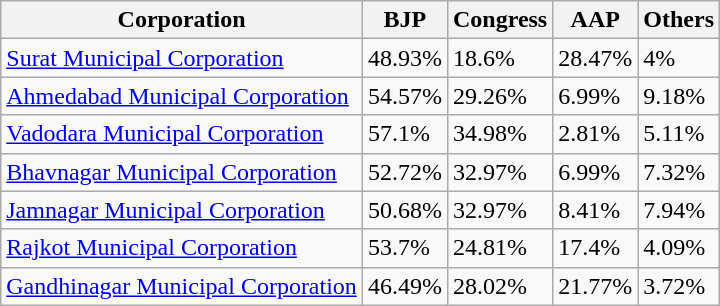<table class="wikitable">
<tr>
<th>Corporation</th>
<th>BJP</th>
<th>Congress</th>
<th>AAP</th>
<th>Others</th>
</tr>
<tr>
<td><a href='#'>Surat Municipal Corporation</a></td>
<td>48.93%</td>
<td>18.6%</td>
<td>28.47%</td>
<td>4%</td>
</tr>
<tr>
<td><a href='#'>Ahmedabad Municipal Corporation</a></td>
<td>54.57%</td>
<td>29.26%</td>
<td>6.99%</td>
<td>9.18%</td>
</tr>
<tr>
<td><a href='#'>Vadodara Municipal Corporation</a></td>
<td>57.1%</td>
<td>34.98%</td>
<td>2.81%</td>
<td>5.11%</td>
</tr>
<tr>
<td><a href='#'>Bhavnagar Municipal Corporation</a></td>
<td>52.72%</td>
<td>32.97%</td>
<td>6.99%</td>
<td>7.32%</td>
</tr>
<tr>
<td><a href='#'>Jamnagar Municipal Corporation</a></td>
<td>50.68%</td>
<td>32.97%</td>
<td>8.41%</td>
<td>7.94%</td>
</tr>
<tr>
<td><a href='#'>Rajkot Municipal Corporation</a></td>
<td>53.7%</td>
<td>24.81%</td>
<td>17.4%</td>
<td>4.09%</td>
</tr>
<tr>
<td><a href='#'>Gandhinagar Municipal Corporation</a></td>
<td>46.49%</td>
<td>28.02%</td>
<td>21.77%</td>
<td>3.72%</td>
</tr>
</table>
